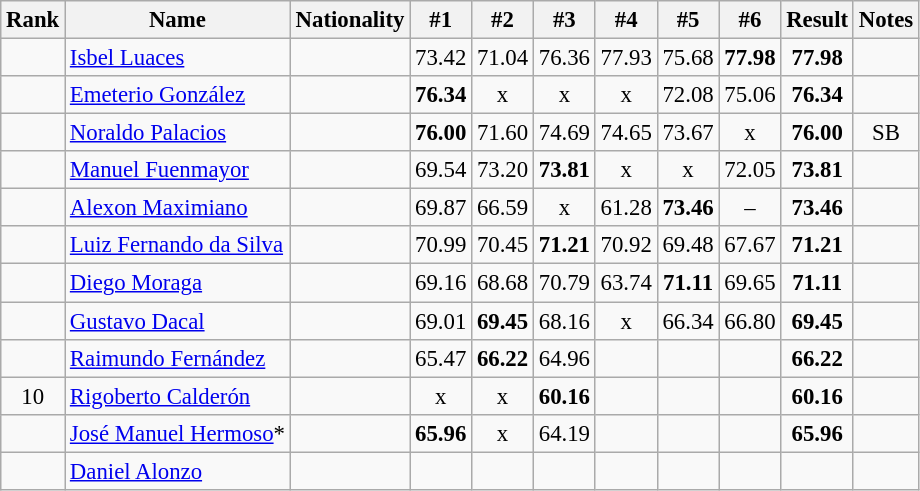<table class="wikitable sortable" style="text-align:center;font-size:95%">
<tr>
<th>Rank</th>
<th>Name</th>
<th>Nationality</th>
<th>#1</th>
<th>#2</th>
<th>#3</th>
<th>#4</th>
<th>#5</th>
<th>#6</th>
<th>Result</th>
<th>Notes</th>
</tr>
<tr>
<td></td>
<td align=left><a href='#'>Isbel Luaces</a></td>
<td align=left></td>
<td>73.42</td>
<td>71.04</td>
<td>76.36</td>
<td>77.93</td>
<td>75.68</td>
<td><strong>77.98</strong></td>
<td><strong>77.98</strong></td>
<td></td>
</tr>
<tr>
<td></td>
<td align=left><a href='#'>Emeterio González</a></td>
<td align=left></td>
<td><strong>76.34</strong></td>
<td>x</td>
<td>x</td>
<td>x</td>
<td>72.08</td>
<td>75.06</td>
<td><strong>76.34</strong></td>
<td></td>
</tr>
<tr>
<td></td>
<td align=left><a href='#'>Noraldo Palacios</a></td>
<td align=left></td>
<td><strong>76.00</strong></td>
<td>71.60</td>
<td>74.69</td>
<td>74.65</td>
<td>73.67</td>
<td>x</td>
<td><strong>76.00</strong></td>
<td>SB</td>
</tr>
<tr>
<td></td>
<td align=left><a href='#'>Manuel Fuenmayor</a></td>
<td align=left></td>
<td>69.54</td>
<td>73.20</td>
<td><strong>73.81</strong></td>
<td>x</td>
<td>x</td>
<td>72.05</td>
<td><strong>73.81</strong></td>
<td></td>
</tr>
<tr>
<td></td>
<td align=left><a href='#'>Alexon Maximiano</a></td>
<td align=left></td>
<td>69.87</td>
<td>66.59</td>
<td>x</td>
<td>61.28</td>
<td><strong>73.46</strong></td>
<td>–</td>
<td><strong>73.46</strong></td>
<td></td>
</tr>
<tr>
<td></td>
<td align=left><a href='#'>Luiz Fernando da Silva</a></td>
<td align=left></td>
<td>70.99</td>
<td>70.45</td>
<td><strong>71.21</strong></td>
<td>70.92</td>
<td>69.48</td>
<td>67.67</td>
<td><strong>71.21</strong></td>
<td></td>
</tr>
<tr>
<td></td>
<td align=left><a href='#'>Diego Moraga</a></td>
<td align=left></td>
<td>69.16</td>
<td>68.68</td>
<td>70.79</td>
<td>63.74</td>
<td><strong>71.11</strong></td>
<td>69.65</td>
<td><strong>71.11</strong></td>
<td></td>
</tr>
<tr>
<td></td>
<td align=left><a href='#'>Gustavo Dacal</a></td>
<td align=left></td>
<td>69.01</td>
<td><strong>69.45</strong></td>
<td>68.16</td>
<td>x</td>
<td>66.34</td>
<td>66.80</td>
<td><strong>69.45</strong></td>
<td></td>
</tr>
<tr>
<td></td>
<td align=left><a href='#'>Raimundo Fernández</a></td>
<td align=left></td>
<td>65.47</td>
<td><strong>66.22</strong></td>
<td>64.96</td>
<td></td>
<td></td>
<td></td>
<td><strong>66.22</strong></td>
<td></td>
</tr>
<tr>
<td>10</td>
<td align=left><a href='#'>Rigoberto Calderón</a></td>
<td align=left></td>
<td>x</td>
<td>x</td>
<td><strong>60.16</strong></td>
<td></td>
<td></td>
<td></td>
<td><strong>60.16</strong></td>
<td></td>
</tr>
<tr>
<td></td>
<td align=left><a href='#'>José Manuel Hermoso</a>*</td>
<td align=left></td>
<td><strong>65.96</strong></td>
<td>x</td>
<td>64.19</td>
<td></td>
<td></td>
<td></td>
<td><strong>65.96</strong></td>
<td></td>
</tr>
<tr>
<td></td>
<td align=left><a href='#'>Daniel Alonzo</a></td>
<td align=left></td>
<td></td>
<td></td>
<td></td>
<td></td>
<td></td>
<td></td>
<td><strong></strong></td>
<td></td>
</tr>
</table>
